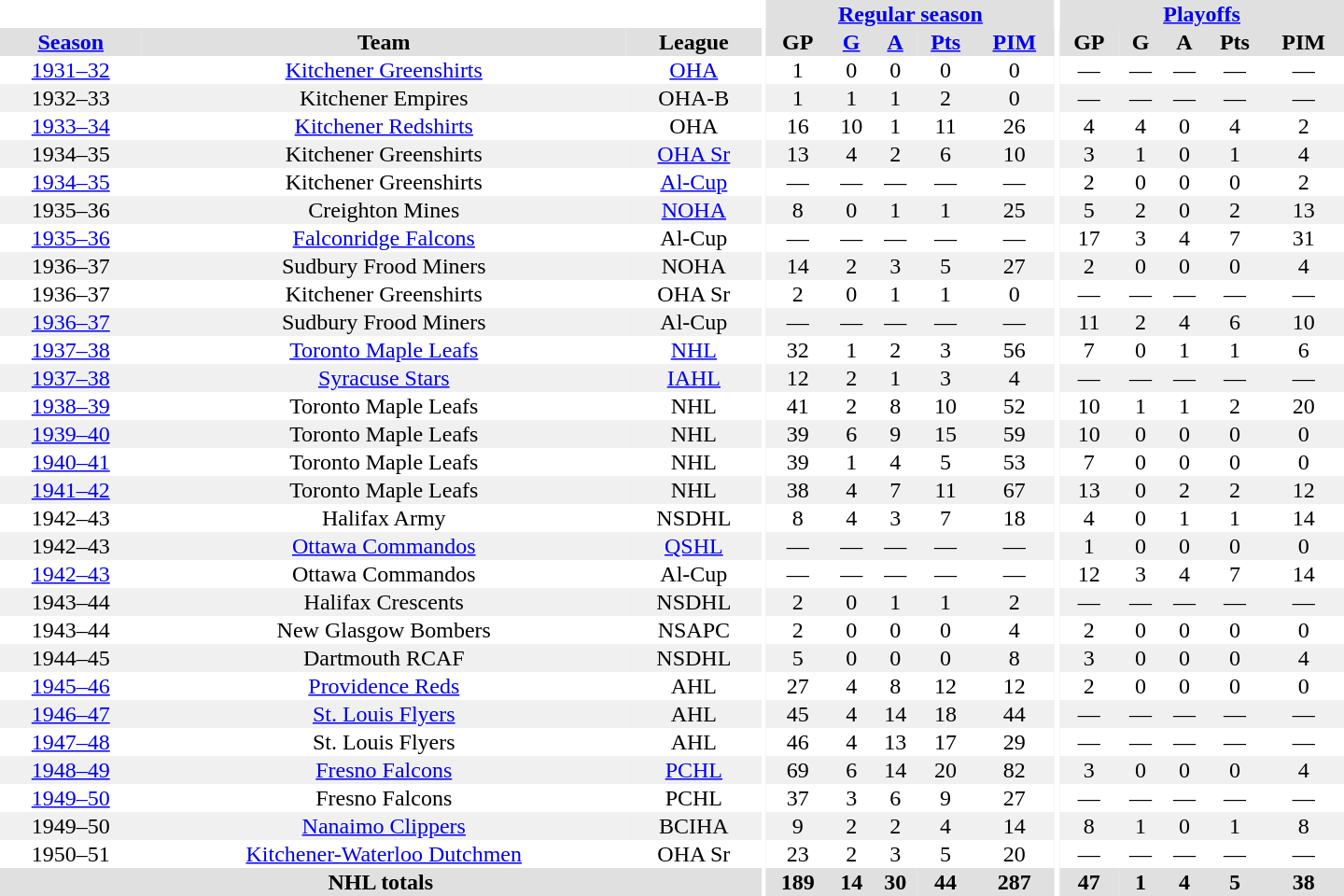<table border="0" cellpadding="1" cellspacing="0" style="text-align:center; width:60em">
<tr bgcolor="#e0e0e0">
<th colspan="3" bgcolor="#ffffff"></th>
<th rowspan="100" bgcolor="#ffffff"></th>
<th colspan="5"><a href='#'>Regular season</a></th>
<th rowspan="100" bgcolor="#ffffff"></th>
<th colspan="5"><a href='#'>Playoffs</a></th>
</tr>
<tr bgcolor="#e0e0e0">
<th><a href='#'>Season</a></th>
<th>Team</th>
<th>League</th>
<th>GP</th>
<th><a href='#'>G</a></th>
<th><a href='#'>A</a></th>
<th><a href='#'>Pts</a></th>
<th><a href='#'>PIM</a></th>
<th>GP</th>
<th>G</th>
<th>A</th>
<th>Pts</th>
<th>PIM</th>
</tr>
<tr>
<td><a href='#'>1931–32</a></td>
<td><a href='#'>Kitchener Greenshirts</a></td>
<td><a href='#'>OHA</a></td>
<td>1</td>
<td>0</td>
<td>0</td>
<td>0</td>
<td>0</td>
<td>—</td>
<td>—</td>
<td>—</td>
<td>—</td>
<td>—</td>
</tr>
<tr bgcolor="#f0f0f0">
<td>1932–33</td>
<td>Kitchener Empires</td>
<td>OHA-B</td>
<td>1</td>
<td>1</td>
<td>1</td>
<td>2</td>
<td>0</td>
<td>—</td>
<td>—</td>
<td>—</td>
<td>—</td>
<td>—</td>
</tr>
<tr>
<td><a href='#'>1933–34</a></td>
<td><a href='#'>Kitchener Redshirts</a></td>
<td>OHA</td>
<td>16</td>
<td>10</td>
<td>1</td>
<td>11</td>
<td>26</td>
<td>4</td>
<td>4</td>
<td>0</td>
<td>4</td>
<td>2</td>
</tr>
<tr bgcolor="#f0f0f0">
<td>1934–35</td>
<td>Kitchener Greenshirts</td>
<td><a href='#'>OHA Sr</a></td>
<td>13</td>
<td>4</td>
<td>2</td>
<td>6</td>
<td>10</td>
<td>3</td>
<td>1</td>
<td>0</td>
<td>1</td>
<td>4</td>
</tr>
<tr>
<td><a href='#'>1934–35</a></td>
<td>Kitchener Greenshirts</td>
<td><a href='#'>Al-Cup</a></td>
<td>—</td>
<td>—</td>
<td>—</td>
<td>—</td>
<td>—</td>
<td>2</td>
<td>0</td>
<td>0</td>
<td>0</td>
<td>2</td>
</tr>
<tr bgcolor="#f0f0f0">
<td>1935–36</td>
<td>Creighton Mines</td>
<td><a href='#'>NOHA</a></td>
<td>8</td>
<td>0</td>
<td>1</td>
<td>1</td>
<td>25</td>
<td>5</td>
<td>2</td>
<td>0</td>
<td>2</td>
<td>13</td>
</tr>
<tr>
<td><a href='#'>1935–36</a></td>
<td><a href='#'>Falconridge Falcons</a></td>
<td>Al-Cup</td>
<td>—</td>
<td>—</td>
<td>—</td>
<td>—</td>
<td>—</td>
<td>17</td>
<td>3</td>
<td>4</td>
<td>7</td>
<td>31</td>
</tr>
<tr bgcolor="#f0f0f0">
<td>1936–37</td>
<td>Sudbury Frood Miners</td>
<td>NOHA</td>
<td>14</td>
<td>2</td>
<td>3</td>
<td>5</td>
<td>27</td>
<td>2</td>
<td>0</td>
<td>0</td>
<td>0</td>
<td>4</td>
</tr>
<tr>
<td>1936–37</td>
<td>Kitchener Greenshirts</td>
<td>OHA Sr</td>
<td>2</td>
<td>0</td>
<td>1</td>
<td>1</td>
<td>0</td>
<td>—</td>
<td>—</td>
<td>—</td>
<td>—</td>
<td>—</td>
</tr>
<tr bgcolor="#f0f0f0">
<td><a href='#'>1936–37</a></td>
<td>Sudbury Frood Miners</td>
<td>Al-Cup</td>
<td>—</td>
<td>—</td>
<td>—</td>
<td>—</td>
<td>—</td>
<td>11</td>
<td>2</td>
<td>4</td>
<td>6</td>
<td>10</td>
</tr>
<tr>
<td><a href='#'>1937–38</a></td>
<td><a href='#'>Toronto Maple Leafs</a></td>
<td><a href='#'>NHL</a></td>
<td>32</td>
<td>1</td>
<td>2</td>
<td>3</td>
<td>56</td>
<td>7</td>
<td>0</td>
<td>1</td>
<td>1</td>
<td>6</td>
</tr>
<tr bgcolor="#f0f0f0">
<td><a href='#'>1937–38</a></td>
<td><a href='#'>Syracuse Stars</a></td>
<td><a href='#'>IAHL</a></td>
<td>12</td>
<td>2</td>
<td>1</td>
<td>3</td>
<td>4</td>
<td>—</td>
<td>—</td>
<td>—</td>
<td>—</td>
<td>—</td>
</tr>
<tr>
<td><a href='#'>1938–39</a></td>
<td>Toronto Maple Leafs</td>
<td>NHL</td>
<td>41</td>
<td>2</td>
<td>8</td>
<td>10</td>
<td>52</td>
<td>10</td>
<td>1</td>
<td>1</td>
<td>2</td>
<td>20</td>
</tr>
<tr bgcolor="#f0f0f0">
<td><a href='#'>1939–40</a></td>
<td>Toronto Maple Leafs</td>
<td>NHL</td>
<td>39</td>
<td>6</td>
<td>9</td>
<td>15</td>
<td>59</td>
<td>10</td>
<td>0</td>
<td>0</td>
<td>0</td>
<td>0</td>
</tr>
<tr>
<td><a href='#'>1940–41</a></td>
<td>Toronto Maple Leafs</td>
<td>NHL</td>
<td>39</td>
<td>1</td>
<td>4</td>
<td>5</td>
<td>53</td>
<td>7</td>
<td>0</td>
<td>0</td>
<td>0</td>
<td>0</td>
</tr>
<tr bgcolor="#f0f0f0">
<td><a href='#'>1941–42</a></td>
<td>Toronto Maple Leafs</td>
<td>NHL</td>
<td>38</td>
<td>4</td>
<td>7</td>
<td>11</td>
<td>67</td>
<td>13</td>
<td>0</td>
<td>2</td>
<td>2</td>
<td>12</td>
</tr>
<tr>
<td>1942–43</td>
<td>Halifax Army</td>
<td>NSDHL</td>
<td>8</td>
<td>4</td>
<td>3</td>
<td>7</td>
<td>18</td>
<td>4</td>
<td>0</td>
<td>1</td>
<td>1</td>
<td>14</td>
</tr>
<tr bgcolor="#f0f0f0">
<td>1942–43</td>
<td><a href='#'>Ottawa Commandos</a></td>
<td><a href='#'>QSHL</a></td>
<td>—</td>
<td>—</td>
<td>—</td>
<td>—</td>
<td>—</td>
<td>1</td>
<td>0</td>
<td>0</td>
<td>0</td>
<td>0</td>
</tr>
<tr>
<td><a href='#'>1942–43</a></td>
<td>Ottawa Commandos</td>
<td>Al-Cup</td>
<td>—</td>
<td>—</td>
<td>—</td>
<td>—</td>
<td>—</td>
<td>12</td>
<td>3</td>
<td>4</td>
<td>7</td>
<td>14</td>
</tr>
<tr bgcolor="#f0f0f0">
<td>1943–44</td>
<td>Halifax Crescents</td>
<td>NSDHL</td>
<td>2</td>
<td>0</td>
<td>1</td>
<td>1</td>
<td>2</td>
<td>—</td>
<td>—</td>
<td>—</td>
<td>—</td>
<td>—</td>
</tr>
<tr>
<td>1943–44</td>
<td>New Glasgow Bombers</td>
<td>NSAPC</td>
<td>2</td>
<td>0</td>
<td>0</td>
<td>0</td>
<td>4</td>
<td>2</td>
<td>0</td>
<td>0</td>
<td>0</td>
<td>0</td>
</tr>
<tr bgcolor="#f0f0f0">
<td>1944–45</td>
<td>Dartmouth RCAF</td>
<td>NSDHL</td>
<td>5</td>
<td>0</td>
<td>0</td>
<td>0</td>
<td>8</td>
<td>3</td>
<td>0</td>
<td>0</td>
<td>0</td>
<td>4</td>
</tr>
<tr>
<td><a href='#'>1945–46</a></td>
<td><a href='#'>Providence Reds</a></td>
<td>AHL</td>
<td>27</td>
<td>4</td>
<td>8</td>
<td>12</td>
<td>12</td>
<td>2</td>
<td>0</td>
<td>0</td>
<td>0</td>
<td>0</td>
</tr>
<tr bgcolor="#f0f0f0">
<td><a href='#'>1946–47</a></td>
<td><a href='#'>St. Louis Flyers</a></td>
<td>AHL</td>
<td>45</td>
<td>4</td>
<td>14</td>
<td>18</td>
<td>44</td>
<td>—</td>
<td>—</td>
<td>—</td>
<td>—</td>
<td>—</td>
</tr>
<tr>
<td><a href='#'>1947–48</a></td>
<td>St. Louis Flyers</td>
<td>AHL</td>
<td>46</td>
<td>4</td>
<td>13</td>
<td>17</td>
<td>29</td>
<td>—</td>
<td>—</td>
<td>—</td>
<td>—</td>
<td>—</td>
</tr>
<tr bgcolor="#f0f0f0">
<td><a href='#'>1948–49</a></td>
<td><a href='#'>Fresno Falcons</a></td>
<td><a href='#'>PCHL</a></td>
<td>69</td>
<td>6</td>
<td>14</td>
<td>20</td>
<td>82</td>
<td>3</td>
<td>0</td>
<td>0</td>
<td>0</td>
<td>4</td>
</tr>
<tr>
<td><a href='#'>1949–50</a></td>
<td>Fresno Falcons</td>
<td>PCHL</td>
<td>37</td>
<td>3</td>
<td>6</td>
<td>9</td>
<td>27</td>
<td>—</td>
<td>—</td>
<td>—</td>
<td>—</td>
<td>—</td>
</tr>
<tr bgcolor="#f0f0f0">
<td>1949–50</td>
<td><a href='#'>Nanaimo Clippers</a></td>
<td>BCIHA</td>
<td>9</td>
<td>2</td>
<td>2</td>
<td>4</td>
<td>14</td>
<td>8</td>
<td>1</td>
<td>0</td>
<td>1</td>
<td>8</td>
</tr>
<tr>
<td>1950–51</td>
<td><a href='#'>Kitchener-Waterloo Dutchmen</a></td>
<td>OHA Sr</td>
<td>23</td>
<td>2</td>
<td>3</td>
<td>5</td>
<td>20</td>
<td>—</td>
<td>—</td>
<td>—</td>
<td>—</td>
<td>—</td>
</tr>
<tr bgcolor="#e0e0e0">
<th colspan="3">NHL totals</th>
<th>189</th>
<th>14</th>
<th>30</th>
<th>44</th>
<th>287</th>
<th>47</th>
<th>1</th>
<th>4</th>
<th>5</th>
<th>38</th>
</tr>
</table>
